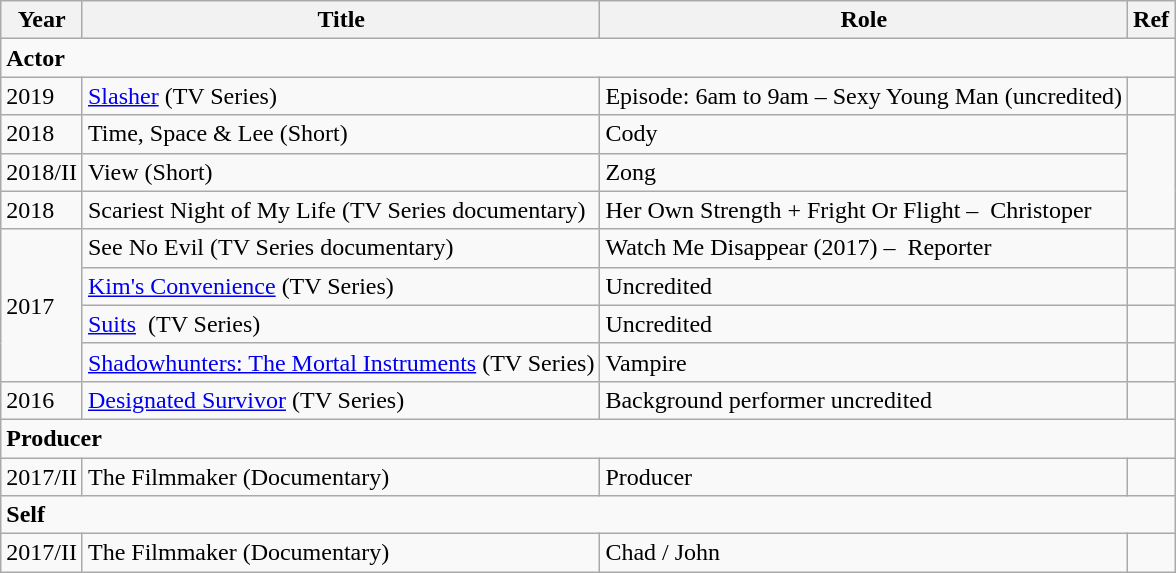<table class="wikitable">
<tr>
<th>Year</th>
<th>Title</th>
<th>Role</th>
<th>Ref</th>
</tr>
<tr>
<td colspan="4"><strong>Actor</strong></td>
</tr>
<tr>
<td>2019</td>
<td><a href='#'>Slasher</a> (TV Series)</td>
<td>Episode: 6am to 9am – Sexy Young Man (uncredited)</td>
<td></td>
</tr>
<tr>
<td>2018</td>
<td>Time, Space & Lee (Short)</td>
<td>Cody</td>
<td rowspan="3"></td>
</tr>
<tr>
<td>2018/II</td>
<td>View (Short)</td>
<td>Zong</td>
</tr>
<tr>
<td>2018</td>
<td>Scariest Night of My Life (TV Series documentary)</td>
<td>Her Own Strength + Fright Or Flight –  Christoper</td>
</tr>
<tr>
<td rowspan="4">2017</td>
<td>See No Evil (TV Series documentary)</td>
<td>Watch Me Disappear (2017) –  Reporter</td>
<td></td>
</tr>
<tr>
<td><a href='#'>Kim's Convenience</a> (TV Series)</td>
<td>Uncredited</td>
<td></td>
</tr>
<tr>
<td><a href='#'>Suits</a>  (TV Series)</td>
<td>Uncredited</td>
<td></td>
</tr>
<tr>
<td><a href='#'>Shadowhunters: The Mortal Instruments</a> (TV Series)</td>
<td>Vampire</td>
<td></td>
</tr>
<tr>
<td>2016</td>
<td><a href='#'>Designated Survivor</a> (TV Series)</td>
<td>Background performer uncredited</td>
<td></td>
</tr>
<tr>
<td colspan="4"><strong>Producer</strong></td>
</tr>
<tr>
<td>2017/II</td>
<td>The Filmmaker (Documentary)</td>
<td>Producer</td>
<td></td>
</tr>
<tr>
<td colspan="4"><strong>Self</strong></td>
</tr>
<tr>
<td>2017/II</td>
<td>The Filmmaker (Documentary)</td>
<td>Chad / John</td>
<td></td>
</tr>
</table>
